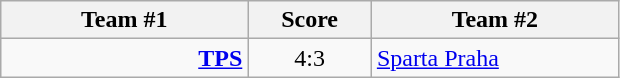<table class="wikitable" style="text-align: center;">
<tr>
<th width=22%>Team #1</th>
<th width=11%>Score</th>
<th width=22%>Team #2</th>
</tr>
<tr>
<td style="text-align: right;"><strong><a href='#'>TPS</a></strong> </td>
<td>4:3</td>
<td style="text-align: left;"> <a href='#'>Sparta Praha</a></td>
</tr>
</table>
